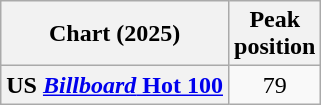<table class="wikitable sortable plainrowheaders" style="text-align:center">
<tr>
<th scope="col">Chart (2025)</th>
<th scope="col">Peak<br>position</th>
</tr>
<tr>
<th scope="row">US <a href='#'><em>Billboard</em> Hot 100</a></th>
<td>79</td>
</tr>
</table>
